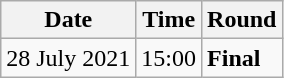<table class="wikitable">
<tr>
<th>Date</th>
<th>Time</th>
<th>Round</th>
</tr>
<tr>
<td>28 July 2021</td>
<td>15:00</td>
<td><strong>Final</strong></td>
</tr>
</table>
